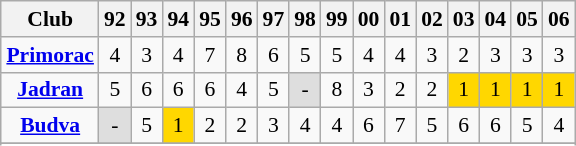<table class="wikitable sortable" style="text-align:center; font-size:90%; margin-left:1em">
<tr>
<th>Club</th>
<th>92</th>
<th>93</th>
<th>94</th>
<th>95</th>
<th>96</th>
<th>97</th>
<th>98</th>
<th>99</th>
<th>00</th>
<th>01</th>
<th>02</th>
<th>03</th>
<th>04</th>
<th>05</th>
<th>06</th>
</tr>
<tr>
<td><strong> <a href='#'>Primorac</a> </strong></td>
<td>4</td>
<td>3</td>
<td>4</td>
<td>7</td>
<td>8</td>
<td>6</td>
<td>5</td>
<td>5</td>
<td>4</td>
<td>4</td>
<td>3</td>
<td>2</td>
<td>3</td>
<td>3</td>
<td>3</td>
</tr>
<tr>
<td><strong> <a href='#'>Jadran</a> </strong></td>
<td>5</td>
<td>6</td>
<td>6</td>
<td>6</td>
<td>4</td>
<td>5</td>
<td style="background:#dedede;">-</td>
<td>8</td>
<td>3</td>
<td>2</td>
<td>2</td>
<td style="background:gold">1</td>
<td style="background:gold">1</td>
<td style="background:gold">1</td>
<td style="background:gold">1</td>
</tr>
<tr>
<td><strong> <a href='#'>Budva</a> </strong></td>
<td style="background:#dedede;">-</td>
<td>5</td>
<td style="background:gold">1</td>
<td>2</td>
<td>2</td>
<td>3</td>
<td>4</td>
<td>4</td>
<td>6</td>
<td>7</td>
<td>5</td>
<td>6</td>
<td>6</td>
<td>5</td>
<td>4</td>
</tr>
<tr>
</tr>
<tr class="sortbottom">
</tr>
</table>
